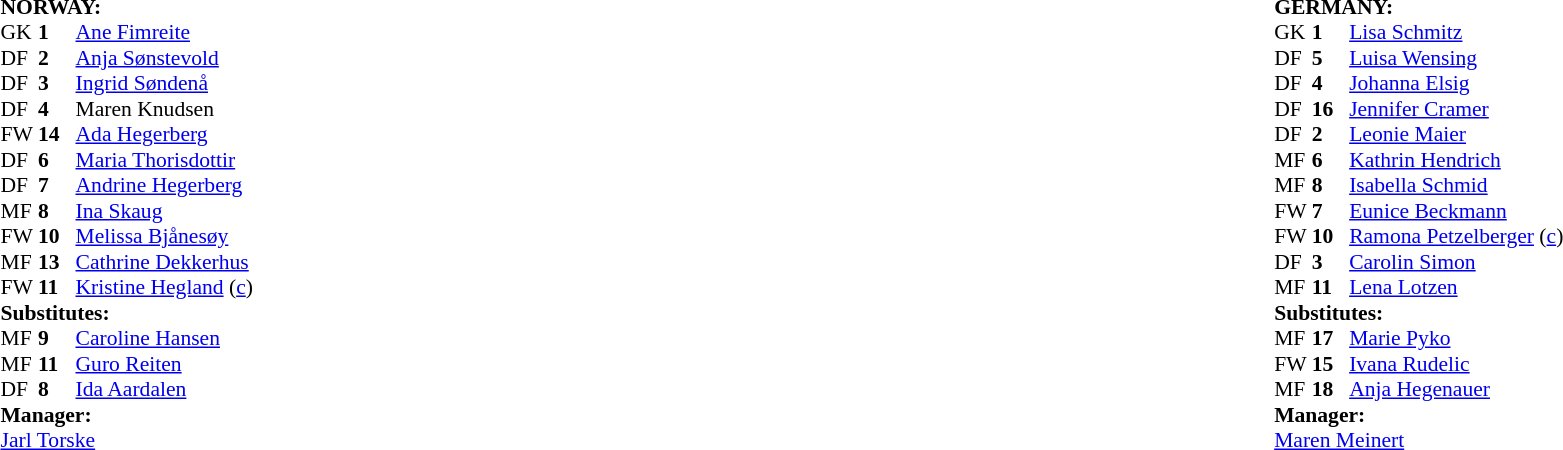<table width="100%">
<tr>
<td valign="top" width="50%"><br><table style="font-size: 90%" cellspacing="0" cellpadding="0">
<tr>
<td colspan="4"><br><strong>NORWAY:</strong></td>
</tr>
<tr>
<th width="25"></th>
<th width="25"></th>
</tr>
<tr>
<td>GK</td>
<td><strong>1</strong></td>
<td><a href='#'>Ane Fimreite</a></td>
</tr>
<tr>
<td>DF</td>
<td><strong>2</strong></td>
<td><a href='#'>Anja Sønstevold</a></td>
<td></td>
<td></td>
</tr>
<tr>
<td>DF</td>
<td><strong>3</strong></td>
<td><a href='#'>Ingrid Søndenå</a></td>
</tr>
<tr>
<td>DF</td>
<td><strong>4</strong></td>
<td>Maren Knudsen</td>
</tr>
<tr>
<td>FW</td>
<td><strong>14</strong></td>
<td><a href='#'>Ada Hegerberg</a></td>
<td></td>
<td></td>
</tr>
<tr>
<td>DF</td>
<td><strong>6</strong></td>
<td><a href='#'>Maria Thorisdottir</a></td>
</tr>
<tr>
<td>DF</td>
<td><strong>7</strong></td>
<td><a href='#'>Andrine Hegerberg</a></td>
</tr>
<tr>
<td>MF</td>
<td><strong>8</strong></td>
<td><a href='#'>Ina Skaug</a></td>
</tr>
<tr>
<td>FW</td>
<td><strong>10</strong></td>
<td><a href='#'>Melissa Bjånesøy</a></td>
</tr>
<tr>
<td>MF</td>
<td><strong>13</strong></td>
<td><a href='#'>Cathrine Dekkerhus</a></td>
<td></td>
<td></td>
</tr>
<tr>
<td>FW</td>
<td><strong>11</strong></td>
<td><a href='#'>Kristine Hegland</a> (<a href='#'>c</a>)</td>
</tr>
<tr>
<td colspan=3><strong>Substitutes:</strong></td>
</tr>
<tr>
<td>MF</td>
<td><strong>9</strong></td>
<td><a href='#'>Caroline Hansen</a></td>
<td></td>
<td></td>
</tr>
<tr>
<td>MF</td>
<td><strong>11</strong></td>
<td><a href='#'>Guro Reiten</a></td>
<td></td>
<td></td>
</tr>
<tr>
<td>DF</td>
<td><strong>8</strong></td>
<td><a href='#'>Ida Aardalen</a></td>
<td></td>
<td></td>
</tr>
<tr>
<td colspan=3><strong>Manager:</strong></td>
</tr>
<tr>
<td colspan="4"><a href='#'>Jarl Torske</a></td>
</tr>
</table>
</td>
<td></td>
<td valign="top" width="50%"><br><table style="font-size: 90%" cellspacing="0" cellpadding="0" align="center">
<tr>
<td colspan="4"><br><strong>GERMANY:</strong></td>
</tr>
<tr>
<th width="25"></th>
<th width="25"></th>
</tr>
<tr>
<td>GK</td>
<td><strong>1</strong></td>
<td><a href='#'>Lisa Schmitz</a></td>
</tr>
<tr>
<td>DF</td>
<td><strong>5</strong></td>
<td><a href='#'>Luisa Wensing</a></td>
</tr>
<tr>
<td>DF</td>
<td><strong>4</strong></td>
<td><a href='#'>Johanna Elsig</a></td>
</tr>
<tr>
<td>DF</td>
<td><strong>16</strong></td>
<td><a href='#'>Jennifer Cramer</a></td>
</tr>
<tr>
<td>DF</td>
<td><strong>2</strong></td>
<td><a href='#'>Leonie Maier</a></td>
</tr>
<tr>
<td>MF</td>
<td><strong>6</strong></td>
<td><a href='#'>Kathrin Hendrich</a></td>
<td></td>
<td></td>
</tr>
<tr>
<td>MF</td>
<td><strong>8</strong></td>
<td><a href='#'>Isabella Schmid</a></td>
</tr>
<tr>
<td>FW</td>
<td><strong>7</strong></td>
<td><a href='#'>Eunice Beckmann</a></td>
<td></td>
<td></td>
</tr>
<tr>
<td>FW</td>
<td><strong>10</strong></td>
<td><a href='#'>Ramona Petzelberger</a> (<a href='#'>c</a>)</td>
</tr>
<tr>
<td>DF</td>
<td><strong>3</strong></td>
<td><a href='#'>Carolin Simon</a></td>
<td></td>
<td></td>
</tr>
<tr>
<td>MF</td>
<td><strong>11</strong></td>
<td><a href='#'>Lena Lotzen</a></td>
</tr>
<tr>
<td colspan=3><strong>Substitutes:</strong></td>
</tr>
<tr>
<td>MF</td>
<td><strong>17</strong></td>
<td><a href='#'>Marie Pyko</a></td>
<td></td>
<td></td>
</tr>
<tr>
<td>FW</td>
<td><strong>15</strong></td>
<td><a href='#'>Ivana Rudelic</a></td>
<td></td>
<td></td>
</tr>
<tr>
<td>MF</td>
<td><strong>18</strong></td>
<td><a href='#'>Anja Hegenauer</a></td>
<td></td>
<td></td>
</tr>
<tr>
<td colspan=3><strong>Manager:</strong></td>
</tr>
<tr>
<td colspan="4"><a href='#'>Maren Meinert</a></td>
</tr>
<tr>
</tr>
</table>
</td>
</tr>
</table>
